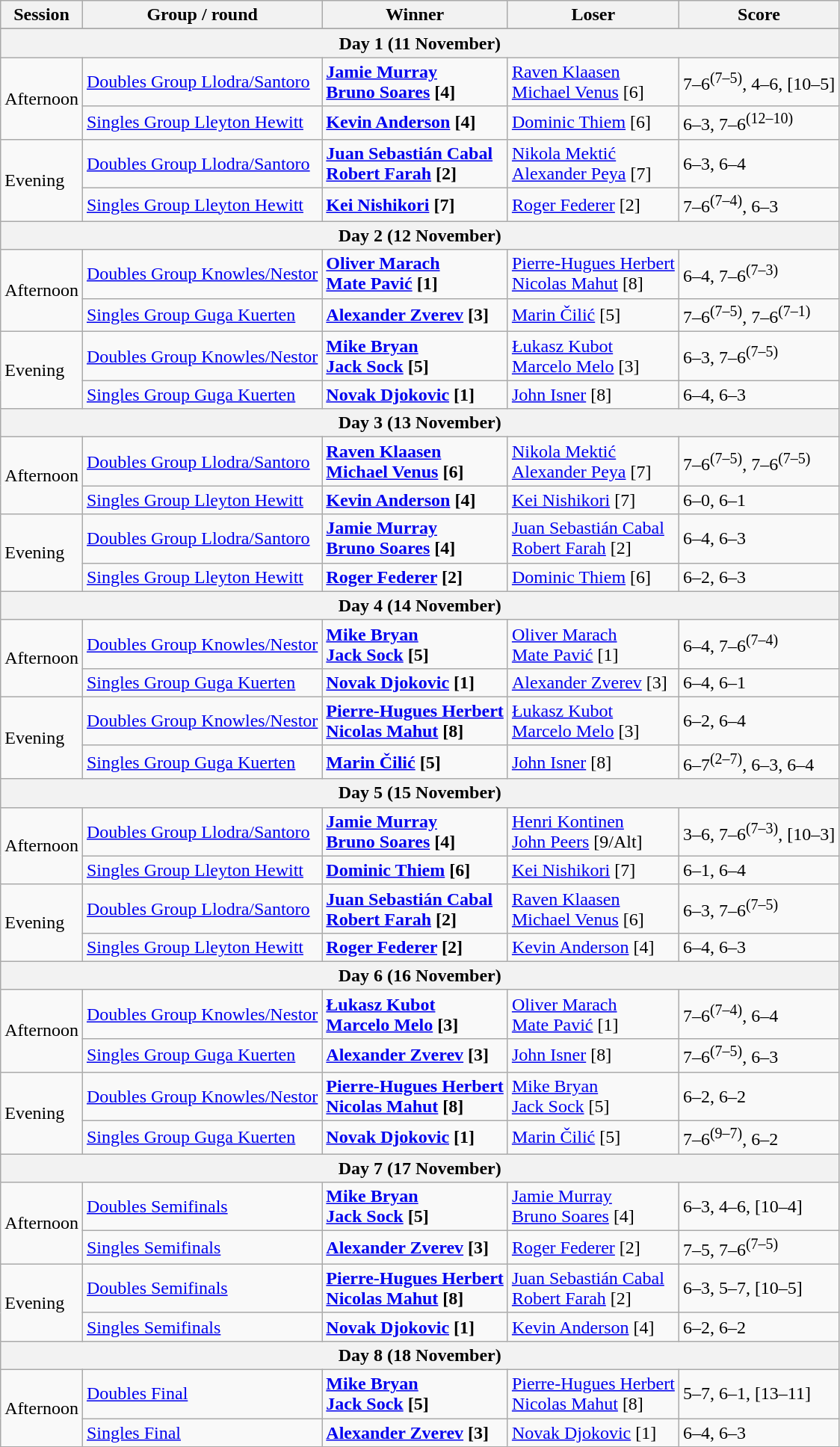<table class="wikitable nowrap">
<tr>
<th>Session</th>
<th>Group / round</th>
<th>Winner</th>
<th>Loser</th>
<th>Score</th>
</tr>
<tr>
</tr>
<tr>
<th colspan=6>Day 1 (11 November)</th>
</tr>
<tr>
<td rowspan=2>Afternoon</td>
<td><a href='#'>Doubles Group Llodra/Santoro</a></td>
<td><strong> <a href='#'>Jamie Murray</a> <br>  <a href='#'>Bruno Soares</a> [4]</strong></td>
<td> <a href='#'>Raven Klaasen</a> <br>  <a href='#'>Michael Venus</a> [6]</td>
<td>7–6<sup>(7–5)</sup>, 4–6, [10–5]</td>
</tr>
<tr>
<td><a href='#'>Singles Group Lleyton Hewitt</a></td>
<td><strong> <a href='#'>Kevin Anderson</a> [4]</strong></td>
<td> <a href='#'>Dominic Thiem</a> [6]</td>
<td>6–3, 7–6<sup>(12–10)</sup></td>
</tr>
<tr>
<td rowspan=2>Evening</td>
<td><a href='#'>Doubles Group Llodra/Santoro</a></td>
<td><strong> <a href='#'>Juan Sebastián Cabal</a> <br>  <a href='#'>Robert Farah</a> [2]</strong></td>
<td> <a href='#'>Nikola Mektić</a> <br>  <a href='#'>Alexander Peya</a> [7]</td>
<td>6–3, 6–4</td>
</tr>
<tr>
<td><a href='#'>Singles Group Lleyton Hewitt</a></td>
<td><strong> <a href='#'>Kei Nishikori</a> [7]</strong></td>
<td> <a href='#'>Roger Federer</a> [2]</td>
<td>7–6<sup>(7–4)</sup>, 6–3</td>
</tr>
<tr>
<th colspan=5>Day 2 (12 November)</th>
</tr>
<tr>
<td rowspan=2>Afternoon</td>
<td><a href='#'>Doubles Group Knowles/Nestor</a></td>
<td><strong> <a href='#'>Oliver Marach</a> <br>  <a href='#'>Mate Pavić</a> [1]</strong></td>
<td> <a href='#'>Pierre-Hugues Herbert</a> <br>  <a href='#'>Nicolas Mahut</a> [8]</td>
<td>6–4, 7–6<sup>(7–3)</sup></td>
</tr>
<tr align=left>
<td><a href='#'>Singles Group Guga Kuerten</a></td>
<td><strong> <a href='#'>Alexander Zverev</a> [3]</strong></td>
<td> <a href='#'>Marin Čilić</a> [5]</td>
<td>7–6<sup>(7–5)</sup>, 7–6<sup>(7–1)</sup></td>
</tr>
<tr>
<td rowspan=2>Evening</td>
<td><a href='#'>Doubles Group Knowles/Nestor</a></td>
<td><strong> <a href='#'>Mike Bryan</a> <br>  <a href='#'>Jack Sock</a> [5]</strong></td>
<td> <a href='#'>Łukasz Kubot</a> <br>  <a href='#'>Marcelo Melo</a> [3]</td>
<td>6–3, 7–6<sup>(7–5)</sup></td>
</tr>
<tr align=left>
<td><a href='#'>Singles Group Guga Kuerten</a></td>
<td><strong> <a href='#'>Novak Djokovic</a> [1]</strong></td>
<td> <a href='#'>John Isner</a> [8]</td>
<td>6–4, 6–3</td>
</tr>
<tr>
<th colspan=5>Day 3 (13 November)</th>
</tr>
<tr>
<td rowspan=2>Afternoon</td>
<td><a href='#'>Doubles Group Llodra/Santoro</a></td>
<td><strong> <a href='#'>Raven Klaasen</a> <br>  <a href='#'>Michael Venus</a> [6]</strong></td>
<td> <a href='#'>Nikola Mektić</a> <br>  <a href='#'>Alexander Peya</a> [7]</td>
<td>7–6<sup>(7–5)</sup>, 7–6<sup>(7–5)</sup></td>
</tr>
<tr>
<td><a href='#'>Singles Group Lleyton Hewitt</a></td>
<td><strong> <a href='#'>Kevin Anderson</a> [4]</strong></td>
<td> <a href='#'>Kei Nishikori</a> [7]</td>
<td>6–0, 6–1</td>
</tr>
<tr>
<td rowspan=2>Evening</td>
<td><a href='#'>Doubles Group Llodra/Santoro</a></td>
<td><strong> <a href='#'>Jamie Murray</a> <br>  <a href='#'>Bruno Soares</a> [4]</strong></td>
<td> <a href='#'>Juan Sebastián Cabal</a> <br>  <a href='#'>Robert Farah</a> [2]</td>
<td>6–4, 6–3</td>
</tr>
<tr>
<td><a href='#'>Singles Group Lleyton Hewitt</a></td>
<td><strong> <a href='#'>Roger Federer</a> [2]</strong></td>
<td> <a href='#'>Dominic Thiem</a> [6]</td>
<td>6–2, 6–3</td>
</tr>
<tr>
<th colspan=5>Day 4 (14 November)</th>
</tr>
<tr>
<td rowspan=2>Afternoon</td>
<td><a href='#'>Doubles Group Knowles/Nestor</a></td>
<td><strong> <a href='#'>Mike Bryan</a> <br>  <a href='#'>Jack Sock</a> [5]</strong></td>
<td> <a href='#'>Oliver Marach</a> <br>  <a href='#'>Mate Pavić</a> [1]</td>
<td>6–4, 7–6<sup>(7–4)</sup></td>
</tr>
<tr>
<td><a href='#'>Singles Group Guga Kuerten</a></td>
<td><strong> <a href='#'>Novak Djokovic</a> [1]</strong></td>
<td> <a href='#'>Alexander Zverev</a> [3]</td>
<td>6–4, 6–1</td>
</tr>
<tr>
<td rowspan=2>Evening</td>
<td><a href='#'>Doubles Group Knowles/Nestor</a></td>
<td><strong> <a href='#'>Pierre-Hugues Herbert</a> <br>  <a href='#'>Nicolas Mahut</a> [8]</strong></td>
<td> <a href='#'>Łukasz Kubot</a> <br>  <a href='#'>Marcelo Melo</a> [3]</td>
<td>6–2, 6–4</td>
</tr>
<tr>
<td><a href='#'>Singles Group Guga Kuerten</a></td>
<td><strong> <a href='#'>Marin Čilić</a> [5]</strong></td>
<td> <a href='#'>John Isner</a> [8]</td>
<td>6–7<sup>(2–7)</sup>, 6–3, 6–4</td>
</tr>
<tr>
<th colspan=5>Day 5 (15 November)</th>
</tr>
<tr>
<td rowspan=2>Afternoon</td>
<td><a href='#'>Doubles Group Llodra/Santoro</a></td>
<td><strong> <a href='#'>Jamie Murray</a> <br>  <a href='#'>Bruno Soares</a> [4]</strong></td>
<td> <a href='#'>Henri Kontinen</a> <br>  <a href='#'>John Peers</a> [9/Alt]</td>
<td>3–6, 7–6<sup>(7–3)</sup>, [10–3]</td>
</tr>
<tr>
<td><a href='#'>Singles Group Lleyton Hewitt</a></td>
<td><strong> <a href='#'>Dominic Thiem</a> [6]</strong></td>
<td> <a href='#'>Kei Nishikori</a> [7]</td>
<td>6–1, 6–4</td>
</tr>
<tr>
<td rowspan=2>Evening</td>
<td><a href='#'>Doubles Group Llodra/Santoro</a></td>
<td><strong> <a href='#'>Juan Sebastián Cabal</a> <br>  <a href='#'>Robert Farah</a> [2]</strong></td>
<td> <a href='#'>Raven Klaasen</a> <br>  <a href='#'>Michael Venus</a> [6]</td>
<td>6–3, 7–6<sup>(7–5)</sup></td>
</tr>
<tr>
<td><a href='#'>Singles Group Lleyton Hewitt</a></td>
<td><strong> <a href='#'>Roger Federer</a> [2]</strong></td>
<td> <a href='#'>Kevin Anderson</a> [4]</td>
<td>6–4, 6–3</td>
</tr>
<tr>
<th colspan=5>Day 6 (16 November)</th>
</tr>
<tr>
<td rowspan=2>Afternoon</td>
<td><a href='#'>Doubles Group Knowles/Nestor</a></td>
<td><strong> <a href='#'>Łukasz Kubot</a> <br>  <a href='#'>Marcelo Melo</a> [3]</strong></td>
<td> <a href='#'>Oliver Marach</a> <br>  <a href='#'>Mate Pavić</a> [1]</td>
<td>7–6<sup>(7–4)</sup>, 6–4</td>
</tr>
<tr>
<td><a href='#'>Singles Group Guga Kuerten</a></td>
<td><strong> <a href='#'>Alexander Zverev</a> [3]</strong></td>
<td> <a href='#'>John Isner</a> [8]</td>
<td>7–6<sup>(7–5)</sup>, 6–3</td>
</tr>
<tr>
<td rowspan=2>Evening</td>
<td><a href='#'>Doubles Group Knowles/Nestor</a></td>
<td><strong> <a href='#'>Pierre-Hugues Herbert</a> <br>  <a href='#'>Nicolas Mahut</a> [8]</strong></td>
<td> <a href='#'>Mike Bryan</a> <br>  <a href='#'>Jack Sock</a> [5]</td>
<td>6–2, 6–2</td>
</tr>
<tr>
<td><a href='#'>Singles Group Guga Kuerten</a></td>
<td><strong> <a href='#'>Novak Djokovic</a> [1]</strong></td>
<td> <a href='#'>Marin Čilić</a> [5]</td>
<td>7–6<sup>(9–7)</sup>, 6–2</td>
</tr>
<tr>
<th colspan=5>Day 7 (17 November)</th>
</tr>
<tr>
<td rowspan=2>Afternoon</td>
<td><a href='#'>Doubles Semifinals</a></td>
<td><strong> <a href='#'>Mike Bryan</a> <br>  <a href='#'>Jack Sock</a> [5]</strong></td>
<td> <a href='#'>Jamie Murray</a> <br>  <a href='#'>Bruno Soares</a> [4]</td>
<td>6–3, 4–6, [10–4]</td>
</tr>
<tr>
<td><a href='#'>Singles Semifinals</a></td>
<td><strong> <a href='#'>Alexander Zverev</a> [3]</strong></td>
<td> <a href='#'>Roger Federer</a> [2]</td>
<td>7–5, 7–6<sup>(7–5)</sup></td>
</tr>
<tr>
<td rowspan=2>Evening</td>
<td><a href='#'>Doubles Semifinals</a></td>
<td><strong> <a href='#'>Pierre-Hugues Herbert</a> <br>  <a href='#'>Nicolas Mahut</a> [8]</strong></td>
<td> <a href='#'>Juan Sebastián Cabal</a><br>  <a href='#'>Robert Farah</a> [2]</td>
<td>6–3, 5–7, [10–5]</td>
</tr>
<tr>
<td><a href='#'>Singles Semifinals</a></td>
<td><strong> <a href='#'>Novak Djokovic</a> [1]</strong></td>
<td> <a href='#'>Kevin Anderson</a> [4]</td>
<td>6–2, 6–2</td>
</tr>
<tr>
<th colspan=5>Day 8 (18 November)</th>
</tr>
<tr>
<td rowspan=2>Afternoon</td>
<td><a href='#'>Doubles Final</a></td>
<td><strong> <a href='#'>Mike Bryan</a> <br>  <a href='#'>Jack Sock</a> [5]</strong></td>
<td> <a href='#'>Pierre-Hugues Herbert</a> <br>  <a href='#'>Nicolas Mahut</a> [8]</td>
<td>5–7, 6–1, [13–11]</td>
</tr>
<tr>
<td><a href='#'>Singles Final</a></td>
<td><strong> <a href='#'>Alexander Zverev</a> [3]</strong></td>
<td> <a href='#'>Novak Djokovic</a> [1]</td>
<td>6–4, 6–3</td>
</tr>
</table>
